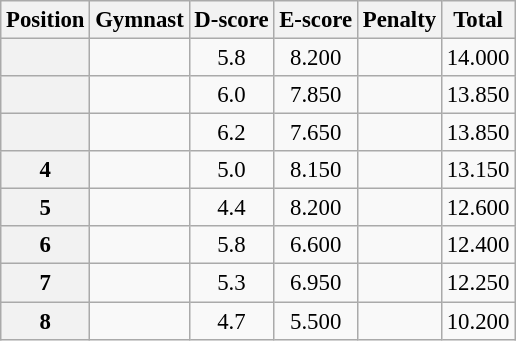<table class="wikitable sortable" style="text-align:center; font-size:95%">
<tr>
<th scope=col>Position</th>
<th scope=col>Gymnast</th>
<th scope=col>D-score</th>
<th scope=col>E-score</th>
<th scope=col>Penalty</th>
<th scope=col>Total</th>
</tr>
<tr>
<th scope=row></th>
<td align=left></td>
<td>5.8</td>
<td>8.200</td>
<td></td>
<td>14.000</td>
</tr>
<tr>
<th scope=row></th>
<td align=left></td>
<td>6.0</td>
<td>7.850</td>
<td></td>
<td>13.850</td>
</tr>
<tr>
<th scope=row></th>
<td align=left></td>
<td>6.2</td>
<td>7.650</td>
<td></td>
<td>13.850</td>
</tr>
<tr>
<th scope=row>4</th>
<td align=left></td>
<td>5.0</td>
<td>8.150</td>
<td></td>
<td>13.150</td>
</tr>
<tr>
<th scope=row>5</th>
<td align=left></td>
<td>4.4</td>
<td>8.200</td>
<td></td>
<td>12.600</td>
</tr>
<tr>
<th scope=row>6</th>
<td align=left></td>
<td>5.8</td>
<td>6.600</td>
<td></td>
<td>12.400</td>
</tr>
<tr>
<th scope=row>7</th>
<td align=left></td>
<td>5.3</td>
<td>6.950</td>
<td></td>
<td>12.250</td>
</tr>
<tr>
<th scope=row>8</th>
<td align=left></td>
<td>4.7</td>
<td>5.500</td>
<td></td>
<td>10.200</td>
</tr>
</table>
